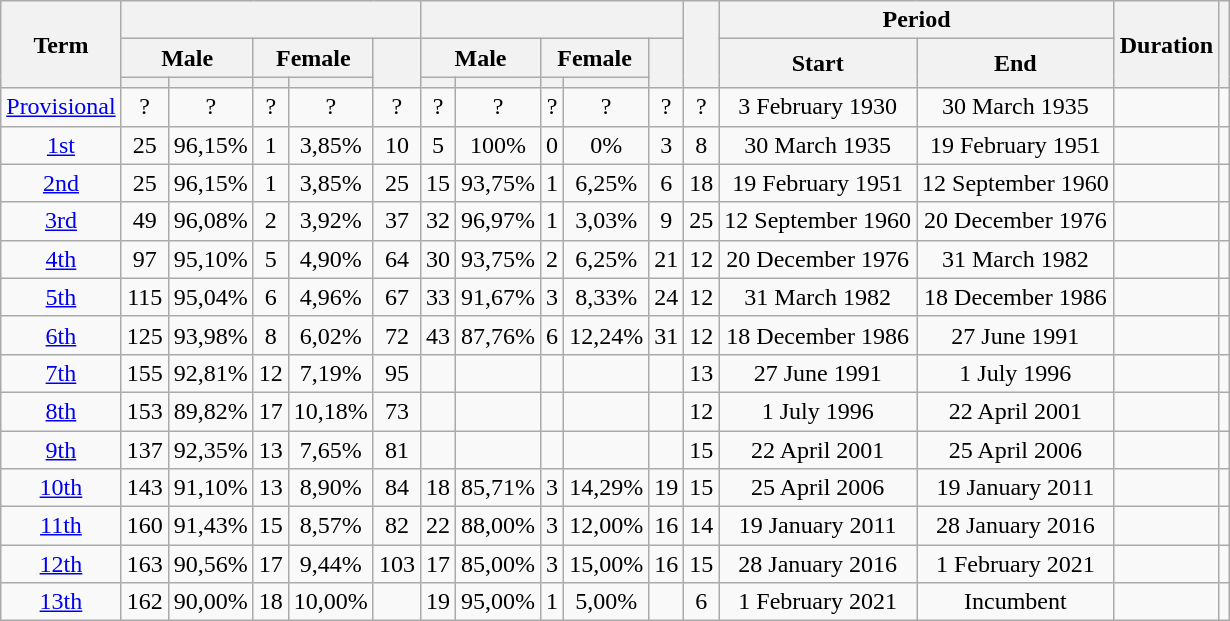<table class="wikitable sortable" style=text-align:center>
<tr>
<th rowspan="3">Term</th>
<th colspan="5" unsortable></th>
<th colspan="5" unsortable></th>
<th rowspan="3"></th>
<th colspan="2 "unsortable>Period</th>
<th rowspan="3">Duration</th>
<th rowspan="3" scope="col" class="unsortable"></th>
</tr>
<tr>
<th colspan="2 "unsortable>Male</th>
<th colspan="2 "unsortable>Female</th>
<th rowspan="2"></th>
<th colspan="2 "unsortable>Male</th>
<th colspan="2 "unsortable>Female</th>
<th rowspan="2"></th>
<th rowspan="2">Start</th>
<th rowspan="2">End</th>
</tr>
<tr>
<th></th>
<th></th>
<th></th>
<th></th>
<th></th>
<th></th>
<th></th>
<th></th>
</tr>
<tr>
<td align="center"><a href='#'>Provisional</a></td>
<td>?</td>
<td>?</td>
<td>?</td>
<td>?</td>
<td>?</td>
<td>?</td>
<td>?</td>
<td>?</td>
<td>?</td>
<td>?</td>
<td>?</td>
<td>3 February 1930</td>
<td>30 March 1935</td>
<td></td>
<td></td>
</tr>
<tr>
<td align="center"><a href='#'>1st</a></td>
<td>25</td>
<td>96,15%</td>
<td>1</td>
<td>3,85%</td>
<td>10</td>
<td>5</td>
<td>100%</td>
<td>0</td>
<td>0%</td>
<td>3</td>
<td align="center">8</td>
<td align="center">30 March 1935</td>
<td align="center">19 February 1951</td>
<td align="center"></td>
<td></td>
</tr>
<tr>
<td align="center"><a href='#'>2nd</a></td>
<td>25</td>
<td>96,15%</td>
<td>1</td>
<td>3,85%</td>
<td>25</td>
<td>15</td>
<td>93,75%</td>
<td>1</td>
<td>6,25%</td>
<td>6</td>
<td align="center">18</td>
<td align="center">19 February 1951</td>
<td align="center">12 September 1960</td>
<td align="center"></td>
<td></td>
</tr>
<tr>
<td align="center"><a href='#'>3rd</a></td>
<td>49</td>
<td>96,08%</td>
<td>2</td>
<td>3,92%</td>
<td>37</td>
<td>32</td>
<td>96,97%</td>
<td>1</td>
<td>3,03%</td>
<td>9</td>
<td>25</td>
<td>12 September 1960</td>
<td>20 December 1976</td>
<td></td>
<td></td>
</tr>
<tr>
<td align="center"><a href='#'>4th</a></td>
<td>97</td>
<td>95,10%</td>
<td>5</td>
<td>4,90%</td>
<td>64</td>
<td>30</td>
<td>93,75%</td>
<td>2</td>
<td>6,25%</td>
<td>21</td>
<td>12</td>
<td>20 December 1976</td>
<td>31 March 1982</td>
<td></td>
<td></td>
</tr>
<tr>
<td align="center"><a href='#'>5th</a></td>
<td>115</td>
<td>95,04%</td>
<td>6</td>
<td>4,96%</td>
<td>67</td>
<td>33</td>
<td>91,67%</td>
<td>3</td>
<td>8,33%</td>
<td>24</td>
<td>12</td>
<td>31 March 1982</td>
<td>18 December 1986</td>
<td></td>
<td></td>
</tr>
<tr>
<td align="center"><a href='#'>6th</a></td>
<td>125</td>
<td>93,98%</td>
<td>8</td>
<td>6,02%</td>
<td>72</td>
<td>43</td>
<td>87,76%</td>
<td>6</td>
<td>12,24%</td>
<td>31</td>
<td>12</td>
<td>18 December 1986</td>
<td>27 June 1991</td>
<td></td>
<td></td>
</tr>
<tr>
<td align="center"><a href='#'>7th</a></td>
<td>155</td>
<td>92,81%</td>
<td>12</td>
<td>7,19%</td>
<td>95</td>
<td></td>
<td></td>
<td></td>
<td></td>
<td></td>
<td>13</td>
<td>27 June 1991</td>
<td>1 July 1996</td>
<td></td>
<td></td>
</tr>
<tr>
<td align="center"><a href='#'>8th</a></td>
<td>153</td>
<td>89,82%</td>
<td>17</td>
<td>10,18%</td>
<td>73</td>
<td></td>
<td></td>
<td></td>
<td></td>
<td></td>
<td>12</td>
<td>1 July 1996</td>
<td>22 April 2001</td>
<td></td>
<td></td>
</tr>
<tr>
<td align="center"><a href='#'>9th</a></td>
<td>137</td>
<td>92,35%</td>
<td>13</td>
<td>7,65%</td>
<td>81</td>
<td></td>
<td></td>
<td></td>
<td></td>
<td></td>
<td>15</td>
<td>22 April 2001</td>
<td>25 April 2006</td>
<td></td>
<td></td>
</tr>
<tr>
<td align="center"><a href='#'>10th</a></td>
<td>143</td>
<td>91,10%</td>
<td>13</td>
<td>8,90%</td>
<td>84</td>
<td>18</td>
<td>85,71%</td>
<td>3</td>
<td>14,29%</td>
<td>19</td>
<td>15</td>
<td>25 April 2006</td>
<td>19 January 2011</td>
<td></td>
<td></td>
</tr>
<tr>
<td align="center"><a href='#'>11th</a></td>
<td>160</td>
<td>91,43%</td>
<td>15</td>
<td>8,57%</td>
<td>82</td>
<td>22</td>
<td>88,00%</td>
<td>3</td>
<td>12,00%</td>
<td>16</td>
<td>14</td>
<td>19 January 2011</td>
<td>28 January 2016</td>
<td></td>
<td></td>
</tr>
<tr>
<td align="center"><a href='#'>12th</a></td>
<td>163</td>
<td>90,56%</td>
<td>17</td>
<td>9,44%</td>
<td>103</td>
<td>17</td>
<td>85,00%</td>
<td>3</td>
<td>15,00%</td>
<td>16</td>
<td>15</td>
<td>28 January 2016</td>
<td>1 February 2021</td>
<td></td>
<td></td>
</tr>
<tr>
<td><a href='#'>13th</a></td>
<td>162</td>
<td>90,00%</td>
<td>18</td>
<td>10,00%</td>
<td></td>
<td>19</td>
<td>95,00%</td>
<td>1</td>
<td>5,00%</td>
<td></td>
<td>6</td>
<td>1 February 2021</td>
<td>Incumbent</td>
<td></td>
<td></td>
</tr>
</table>
